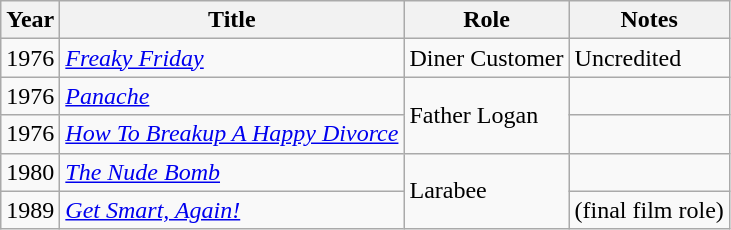<table class="wikitable">
<tr>
<th>Year</th>
<th>Title</th>
<th>Role</th>
<th>Notes</th>
</tr>
<tr>
<td>1976</td>
<td><em><a href='#'>Freaky Friday</a></em></td>
<td>Diner Customer</td>
<td>Uncredited</td>
</tr>
<tr>
<td>1976</td>
<td><em><a href='#'>Panache</a></em></td>
<td rowspan="2">Father Logan</td>
<td></td>
</tr>
<tr>
<td>1976</td>
<td><em><a href='#'>How To Breakup A Happy Divorce</a></em></td>
<td></td>
</tr>
<tr>
<td>1980</td>
<td><em><a href='#'>The Nude Bomb</a></em></td>
<td rowspan="2">Larabee</td>
<td></td>
</tr>
<tr>
<td>1989</td>
<td><em><a href='#'>Get Smart, Again!</a></em></td>
<td>(final film role)</td>
</tr>
</table>
